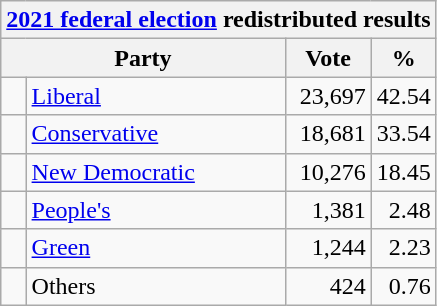<table class="wikitable">
<tr>
<th colspan="4"><a href='#'>2021 federal election</a> redistributed results</th>
</tr>
<tr>
<th bgcolor="#DDDDFF" width="130px" colspan="2">Party</th>
<th bgcolor="#DDDDFF" width="50px">Vote</th>
<th bgcolor="#DDDDFF" width="30px">%</th>
</tr>
<tr>
<td> </td>
<td><a href='#'>Liberal</a></td>
<td align=right>23,697</td>
<td align=right>42.54</td>
</tr>
<tr>
<td> </td>
<td><a href='#'>Conservative</a></td>
<td align=right>18,681</td>
<td align=right>33.54</td>
</tr>
<tr>
<td> </td>
<td><a href='#'>New Democratic</a></td>
<td align=right>10,276</td>
<td align=right>18.45</td>
</tr>
<tr>
<td> </td>
<td><a href='#'>People's</a></td>
<td align=right>1,381</td>
<td align=right>2.48</td>
</tr>
<tr>
<td> </td>
<td><a href='#'>Green</a></td>
<td align=right>1,244</td>
<td align=right>2.23</td>
</tr>
<tr>
<td> </td>
<td>Others</td>
<td align=right>424</td>
<td align=right>0.76</td>
</tr>
</table>
